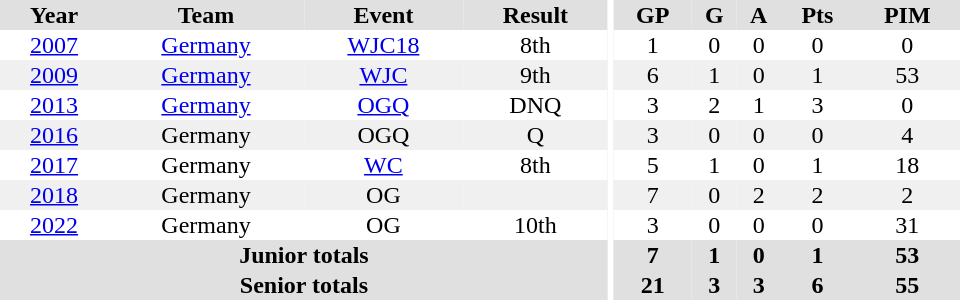<table border="0" cellpadding="1" cellspacing="0" ID="Table3" style="text-align:center; width:40em">
<tr ALIGN="center" bgcolor="#e0e0e0">
<th>Year</th>
<th>Team</th>
<th>Event</th>
<th>Result</th>
<th rowspan="99" bgcolor="#ffffff"></th>
<th>GP</th>
<th>G</th>
<th>A</th>
<th>Pts</th>
<th>PIM</th>
</tr>
<tr>
<td><a href='#'>2007</a></td>
<td><a href='#'>Germany</a></td>
<td><a href='#'>WJC18</a></td>
<td>8th</td>
<td>1</td>
<td>0</td>
<td>0</td>
<td>0</td>
<td>0</td>
</tr>
<tr bgcolor="#f0f0f0">
<td><a href='#'>2009</a></td>
<td><a href='#'>Germany</a></td>
<td><a href='#'>WJC</a></td>
<td>9th</td>
<td>6</td>
<td>1</td>
<td>0</td>
<td>1</td>
<td>53</td>
</tr>
<tr>
<td><a href='#'>2013</a></td>
<td><a href='#'>Germany</a></td>
<td><a href='#'>OGQ</a></td>
<td>DNQ</td>
<td>3</td>
<td>2</td>
<td>1</td>
<td>3</td>
<td>0</td>
</tr>
<tr bgcolor="#f0f0f0">
<td><a href='#'>2016</a></td>
<td>Germany</td>
<td>OGQ</td>
<td>Q</td>
<td>3</td>
<td>0</td>
<td>0</td>
<td>0</td>
<td>4</td>
</tr>
<tr>
<td><a href='#'>2017</a></td>
<td>Germany</td>
<td><a href='#'>WC</a></td>
<td>8th</td>
<td>5</td>
<td>1</td>
<td>0</td>
<td>1</td>
<td>18</td>
</tr>
<tr bgcolor="#f0f0f0">
<td><a href='#'>2018</a></td>
<td>Germany</td>
<td>OG</td>
<td></td>
<td>7</td>
<td>0</td>
<td>2</td>
<td>2</td>
<td>2</td>
</tr>
<tr>
<td><a href='#'>2022</a></td>
<td>Germany</td>
<td>OG</td>
<td>10th</td>
<td>3</td>
<td>0</td>
<td>0</td>
<td>0</td>
<td>31</td>
</tr>
<tr bgcolor="#e0e0e0">
<th colspan="4">Junior totals</th>
<th>7</th>
<th>1</th>
<th>0</th>
<th>1</th>
<th>53</th>
</tr>
<tr bgcolor="#e0e0e0">
<th colspan="4">Senior totals</th>
<th>21</th>
<th>3</th>
<th>3</th>
<th>6</th>
<th>55</th>
</tr>
</table>
